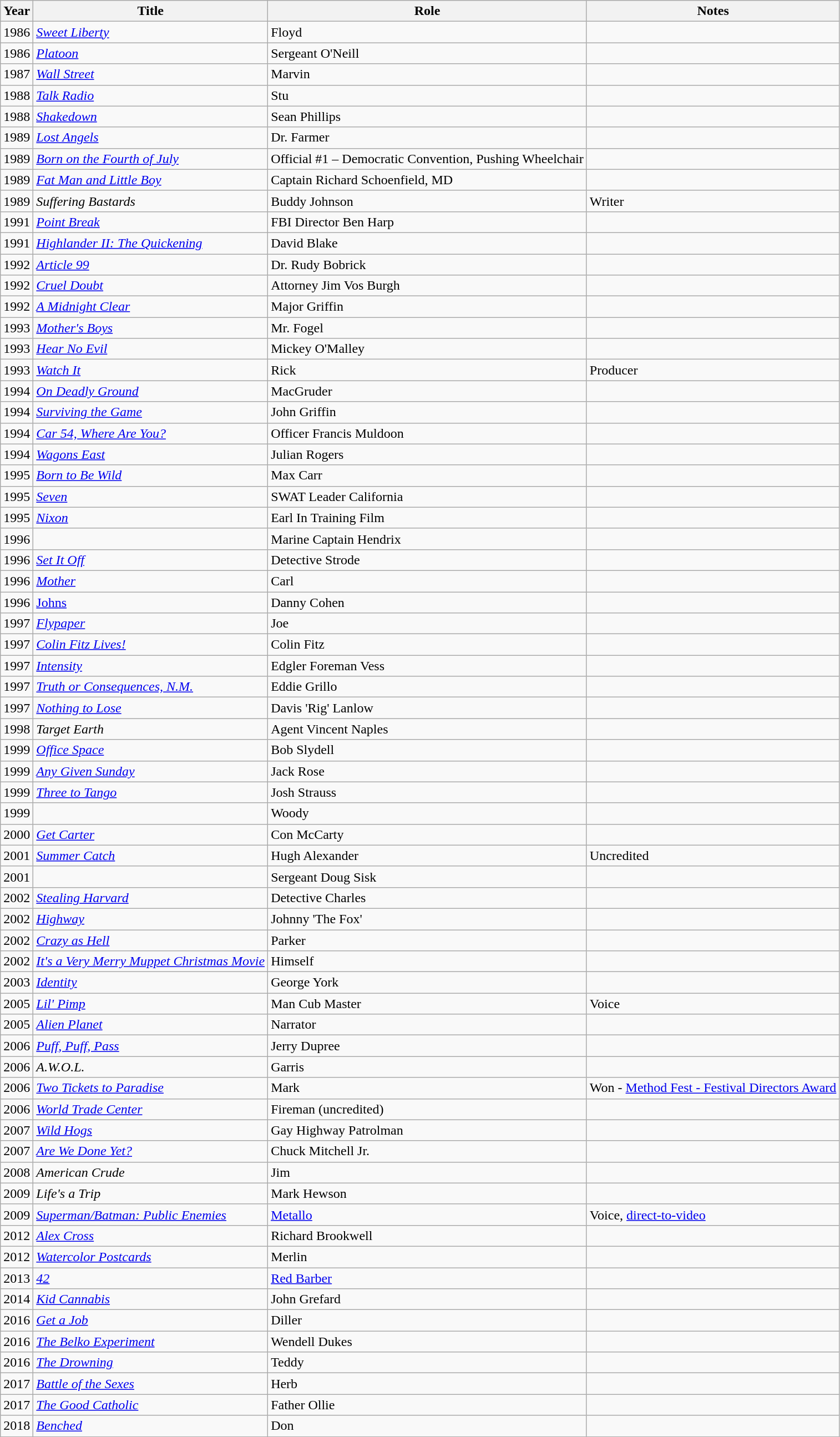<table class="wikitable sortable" >
<tr>
<th>Year</th>
<th>Title</th>
<th>Role</th>
<th class="unsortable">Notes</th>
</tr>
<tr>
<td>1986 </td>
<td><em><a href='#'>Sweet Liberty</a></em></td>
<td>Floyd</td>
<td></td>
</tr>
<tr>
<td>1986</td>
<td><em><a href='#'>Platoon</a></em></td>
<td>Sergeant O'Neill</td>
<td></td>
</tr>
<tr>
<td>1987</td>
<td><em><a href='#'>Wall Street</a></em></td>
<td>Marvin</td>
<td></td>
</tr>
<tr>
<td>1988</td>
<td><em><a href='#'>Talk Radio</a></em></td>
<td>Stu</td>
<td></td>
</tr>
<tr>
<td>1988</td>
<td><em><a href='#'>Shakedown</a></em></td>
<td>Sean Phillips</td>
<td></td>
</tr>
<tr>
<td>1989</td>
<td><em><a href='#'>Lost Angels</a></em></td>
<td>Dr. Farmer</td>
<td></td>
</tr>
<tr>
<td>1989</td>
<td><em><a href='#'>Born on the Fourth of July</a></em></td>
<td>Official #1 – Democratic Convention, Pushing Wheelchair</td>
<td></td>
</tr>
<tr>
<td>1989</td>
<td><em><a href='#'>Fat Man and Little Boy</a></em></td>
<td>Captain Richard Schoenfield, MD</td>
<td></td>
</tr>
<tr>
<td>1989</td>
<td><em>Suffering Bastards</em></td>
<td>Buddy Johnson</td>
<td>Writer</td>
</tr>
<tr>
<td>1991</td>
<td><em><a href='#'>Point Break</a></em></td>
<td>FBI Director Ben Harp</td>
<td></td>
</tr>
<tr>
<td>1991</td>
<td><em><a href='#'>Highlander II: The Quickening</a></em></td>
<td>David Blake</td>
<td></td>
</tr>
<tr>
<td>1992</td>
<td><em><a href='#'>Article 99</a></em></td>
<td>Dr. Rudy Bobrick</td>
<td></td>
</tr>
<tr>
<td>1992</td>
<td><em><a href='#'>Cruel Doubt</a></em></td>
<td>Attorney Jim Vos Burgh</td>
<td></td>
</tr>
<tr>
<td>1992</td>
<td><em><a href='#'>A Midnight Clear</a></em></td>
<td>Major Griffin</td>
<td></td>
</tr>
<tr>
<td>1993</td>
<td><em><a href='#'>Mother's Boys</a></em></td>
<td>Mr. Fogel</td>
<td></td>
</tr>
<tr>
<td>1993</td>
<td><em><a href='#'>Hear No Evil</a></em></td>
<td>Mickey O'Malley</td>
<td></td>
</tr>
<tr>
<td>1993</td>
<td><em><a href='#'>Watch It</a></em></td>
<td>Rick</td>
<td>Producer</td>
</tr>
<tr>
<td>1994</td>
<td><em><a href='#'>On Deadly Ground</a></em></td>
<td>MacGruder</td>
<td></td>
</tr>
<tr>
<td>1994</td>
<td><em><a href='#'>Surviving the Game</a></em></td>
<td>John Griffin</td>
<td></td>
</tr>
<tr>
<td>1994</td>
<td><em><a href='#'>Car 54, Where Are You?</a></em></td>
<td>Officer Francis Muldoon</td>
<td></td>
</tr>
<tr>
<td>1994</td>
<td><em><a href='#'>Wagons East</a></em></td>
<td>Julian Rogers</td>
<td></td>
</tr>
<tr>
<td>1995</td>
<td><em><a href='#'>Born to Be Wild</a></em></td>
<td>Max Carr</td>
<td></td>
</tr>
<tr>
<td>1995</td>
<td><em><a href='#'>Seven</a></em></td>
<td>SWAT Leader California</td>
<td></td>
</tr>
<tr>
<td>1995</td>
<td><em><a href='#'>Nixon</a></em></td>
<td>Earl In Training Film</td>
<td></td>
</tr>
<tr>
<td>1996</td>
<td><em></em></td>
<td>Marine Captain Hendrix</td>
<td></td>
</tr>
<tr>
<td>1996</td>
<td><a href='#'><em>Set It Off</em></a></td>
<td>Detective Strode</td>
<td></td>
</tr>
<tr>
<td>1996</td>
<td><em><a href='#'>Mother</a></em></td>
<td>Carl</td>
<td></td>
</tr>
<tr>
<td>1996</td>
<td><em><a href='#'></em>Johns<em></a></em></td>
<td>Danny Cohen</td>
<td></td>
</tr>
<tr>
<td>1997</td>
<td><em><a href='#'>Flypaper</a></em></td>
<td>Joe</td>
<td></td>
</tr>
<tr>
<td>1997</td>
<td><em><a href='#'>Colin Fitz Lives!</a></em></td>
<td>Colin Fitz</td>
<td></td>
</tr>
<tr>
<td>1997</td>
<td><em><a href='#'>Intensity</a></em></td>
<td>Edgler Foreman Vess</td>
<td></td>
</tr>
<tr>
<td>1997</td>
<td><em><a href='#'>Truth or Consequences, N.M.</a></em></td>
<td>Eddie Grillo</td>
<td></td>
</tr>
<tr>
<td>1997</td>
<td><em><a href='#'>Nothing to Lose</a></em></td>
<td>Davis 'Rig' Lanlow</td>
<td></td>
</tr>
<tr>
<td>1998</td>
<td><em>Target Earth</em></td>
<td>Agent Vincent Naples</td>
<td></td>
</tr>
<tr>
<td>1999</td>
<td><em><a href='#'>Office Space</a></em></td>
<td>Bob Slydell</td>
<td></td>
</tr>
<tr>
<td>1999</td>
<td><em><a href='#'>Any Given Sunday</a></em></td>
<td>Jack Rose</td>
<td></td>
</tr>
<tr>
<td>1999</td>
<td><em><a href='#'>Three to Tango</a></em></td>
<td>Josh Strauss</td>
<td></td>
</tr>
<tr>
<td>1999</td>
<td><em></em></td>
<td>Woody</td>
<td></td>
</tr>
<tr>
<td>2000</td>
<td><em><a href='#'>Get Carter</a></em></td>
<td>Con McCarty</td>
<td></td>
</tr>
<tr>
<td>2001</td>
<td><em><a href='#'>Summer Catch</a></em></td>
<td>Hugh Alexander</td>
<td>Uncredited</td>
</tr>
<tr>
<td>2001</td>
<td><em></em></td>
<td>Sergeant Doug Sisk</td>
<td></td>
</tr>
<tr>
<td>2002</td>
<td><em><a href='#'>Stealing Harvard</a></em></td>
<td>Detective Charles</td>
<td></td>
</tr>
<tr>
<td>2002</td>
<td><em><a href='#'>Highway</a></em></td>
<td>Johnny 'The Fox'</td>
<td></td>
</tr>
<tr>
<td>2002</td>
<td><em><a href='#'>Crazy as Hell</a></em></td>
<td>Parker</td>
<td></td>
</tr>
<tr>
<td>2002</td>
<td><em><a href='#'>It's a Very Merry Muppet Christmas Movie</a></em></td>
<td>Himself</td>
<td></td>
</tr>
<tr>
<td>2003</td>
<td><em><a href='#'>Identity</a></em></td>
<td>George York</td>
<td></td>
</tr>
<tr>
<td>2005</td>
<td><em><a href='#'>Lil' Pimp</a></em></td>
<td>Man Cub Master</td>
<td>Voice</td>
</tr>
<tr>
<td>2005</td>
<td><em><a href='#'>Alien Planet</a></em></td>
<td>Narrator</td>
<td></td>
</tr>
<tr>
<td>2006</td>
<td><em><a href='#'>Puff, Puff, Pass</a></em></td>
<td>Jerry Dupree</td>
<td></td>
</tr>
<tr>
<td>2006</td>
<td><em>A.W.O.L.</em></td>
<td>Garris</td>
<td></td>
</tr>
<tr>
<td>2006</td>
<td><em><a href='#'>Two Tickets to Paradise</a></em></td>
<td>Mark</td>
<td>Won - <a href='#'>Method Fest - Festival Directors Award</a></td>
</tr>
<tr>
<td>2006</td>
<td><em><a href='#'>World Trade Center</a></em></td>
<td>Fireman (uncredited)</td>
<td></td>
</tr>
<tr>
<td>2007</td>
<td><em><a href='#'>Wild Hogs</a></em></td>
<td>Gay Highway Patrolman</td>
<td></td>
</tr>
<tr>
<td>2007</td>
<td><em><a href='#'>Are We Done Yet?</a></em></td>
<td>Chuck Mitchell Jr.</td>
<td></td>
</tr>
<tr>
<td>2008</td>
<td><em>American Crude</em></td>
<td>Jim</td>
<td></td>
</tr>
<tr>
<td>2009</td>
<td><em>Life's a Trip</em></td>
<td>Mark Hewson</td>
<td></td>
</tr>
<tr>
<td>2009</td>
<td><em><a href='#'>Superman/Batman: Public Enemies</a></em></td>
<td><a href='#'>Metallo</a></td>
<td>Voice, <a href='#'>direct-to-video</a></td>
</tr>
<tr>
<td>2012</td>
<td><em><a href='#'>Alex Cross</a></em></td>
<td>Richard Brookwell</td>
<td></td>
</tr>
<tr>
<td>2012</td>
<td><em><a href='#'>Watercolor Postcards</a></em></td>
<td>Merlin</td>
<td></td>
</tr>
<tr>
<td>2013</td>
<td><em><a href='#'>42</a></em></td>
<td><a href='#'>Red Barber</a></td>
<td></td>
</tr>
<tr>
<td>2014</td>
<td><em><a href='#'>Kid Cannabis</a></em></td>
<td>John Grefard</td>
<td></td>
</tr>
<tr>
<td>2016</td>
<td><em><a href='#'>Get a Job</a></em></td>
<td>Diller</td>
<td></td>
</tr>
<tr>
<td>2016</td>
<td><em><a href='#'>The Belko Experiment</a></em></td>
<td>Wendell Dukes</td>
<td></td>
</tr>
<tr>
<td>2016</td>
<td><em><a href='#'>The Drowning</a></em></td>
<td>Teddy</td>
<td></td>
</tr>
<tr>
<td>2017</td>
<td><em><a href='#'>Battle of the Sexes</a></em></td>
<td>Herb</td>
<td></td>
</tr>
<tr>
<td>2017</td>
<td><em><a href='#'>The Good Catholic</a></em></td>
<td>Father Ollie</td>
<td></td>
</tr>
<tr>
<td>2018</td>
<td><em><a href='#'>Benched</a></em></td>
<td>Don</td>
<td></td>
</tr>
</table>
